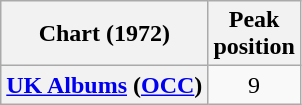<table class="wikitable sortable plainrowheaders">
<tr>
<th scope="col">Chart (1972)</th>
<th scope="col">Peak<br>position</th>
</tr>
<tr>
<th scope="row"><a href='#'>UK Albums</a> (<a href='#'>OCC</a>)</th>
<td align="center">9</td>
</tr>
</table>
